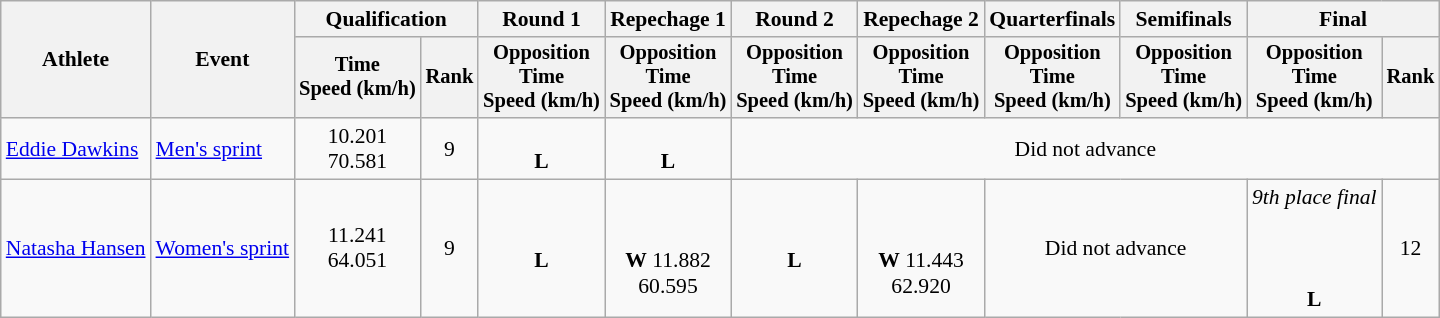<table class="wikitable" style="font-size:90%">
<tr>
<th rowspan="2">Athlete</th>
<th rowspan="2">Event</th>
<th colspan=2>Qualification</th>
<th>Round 1</th>
<th>Repechage 1</th>
<th>Round 2</th>
<th>Repechage 2</th>
<th>Quarterfinals</th>
<th>Semifinals</th>
<th colspan=2>Final</th>
</tr>
<tr style="font-size:95%">
<th>Time<br>Speed (km/h)</th>
<th>Rank</th>
<th>Opposition<br>Time<br>Speed (km/h)</th>
<th>Opposition<br>Time<br>Speed (km/h)</th>
<th>Opposition<br>Time<br>Speed (km/h)</th>
<th>Opposition<br>Time<br>Speed (km/h)</th>
<th>Opposition<br>Time<br>Speed (km/h)</th>
<th>Opposition<br>Time<br>Speed (km/h)</th>
<th>Opposition<br>Time<br>Speed (km/h)</th>
<th>Rank</th>
</tr>
<tr align=center>
<td align=left><a href='#'>Eddie Dawkins</a></td>
<td align=left><a href='#'>Men's sprint</a></td>
<td>10.201<br>70.581</td>
<td>9</td>
<td><br><strong>L</strong></td>
<td><br><strong>L</strong></td>
<td colspan=6>Did not advance</td>
</tr>
<tr align=center>
<td align=left><a href='#'>Natasha Hansen</a></td>
<td align=left><a href='#'>Women's sprint</a></td>
<td>11.241<br>64.051</td>
<td>9</td>
<td><br><strong>L</strong></td>
<td><br><br><strong>W</strong> 11.882<br>60.595</td>
<td><br><strong>L</strong></td>
<td><br><br><strong>W</strong> 11.443<br>62.920</td>
<td colspan=2>Did not advance</td>
<td><em>9th place final</em><br><br><br><br><strong>L</strong></td>
<td>12</td>
</tr>
</table>
